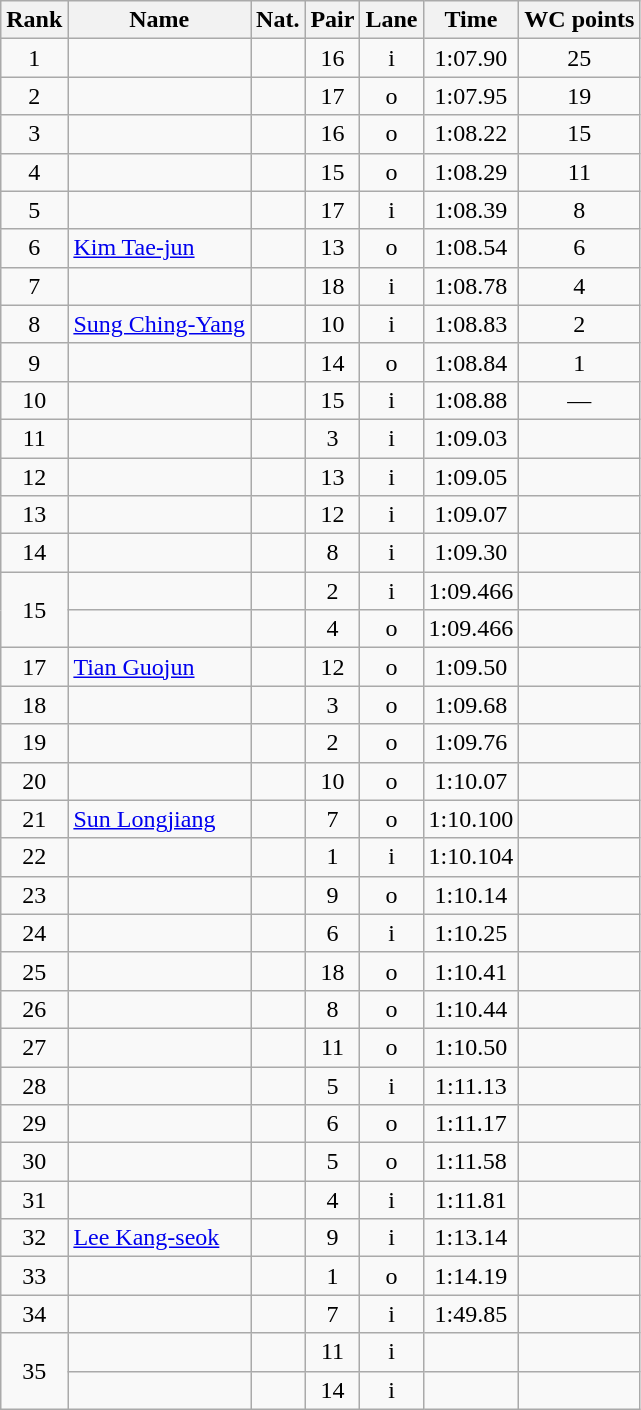<table class="wikitable sortable" style="text-align:center">
<tr>
<th>Rank</th>
<th>Name</th>
<th>Nat.</th>
<th>Pair</th>
<th>Lane</th>
<th>Time</th>
<th>WC points</th>
</tr>
<tr>
<td>1</td>
<td align=left></td>
<td align=left></td>
<td>16</td>
<td>i</td>
<td>1:07.90</td>
<td>25</td>
</tr>
<tr>
<td>2</td>
<td align=left></td>
<td align=left></td>
<td>17</td>
<td>o</td>
<td>1:07.95</td>
<td>19</td>
</tr>
<tr>
<td>3</td>
<td align=left></td>
<td align=left></td>
<td>16</td>
<td>o</td>
<td>1:08.22</td>
<td>15</td>
</tr>
<tr>
<td>4</td>
<td align=left></td>
<td align=left></td>
<td>15</td>
<td>o</td>
<td>1:08.29</td>
<td>11</td>
</tr>
<tr>
<td>5</td>
<td align=left></td>
<td align=left></td>
<td>17</td>
<td>i</td>
<td>1:08.39</td>
<td>8</td>
</tr>
<tr>
<td>6</td>
<td align=left><a href='#'>Kim Tae-jun</a></td>
<td align=left></td>
<td>13</td>
<td>o</td>
<td>1:08.54</td>
<td>6</td>
</tr>
<tr>
<td>7</td>
<td align=left></td>
<td align=left></td>
<td>18</td>
<td>i</td>
<td>1:08.78</td>
<td>4</td>
</tr>
<tr>
<td>8</td>
<td align=left><a href='#'>Sung Ching-Yang</a></td>
<td align=left></td>
<td>10</td>
<td>i</td>
<td>1:08.83</td>
<td>2</td>
</tr>
<tr>
<td>9</td>
<td align=left></td>
<td align=left></td>
<td>14</td>
<td>o</td>
<td>1:08.84</td>
<td>1</td>
</tr>
<tr>
<td>10</td>
<td align=left></td>
<td align=left></td>
<td>15</td>
<td>i</td>
<td>1:08.88</td>
<td>—</td>
</tr>
<tr>
<td>11</td>
<td align=left></td>
<td align=left></td>
<td>3</td>
<td>i</td>
<td>1:09.03</td>
<td></td>
</tr>
<tr>
<td>12</td>
<td align=left></td>
<td align=left></td>
<td>13</td>
<td>i</td>
<td>1:09.05</td>
<td></td>
</tr>
<tr>
<td>13</td>
<td align=left></td>
<td align=left></td>
<td>12</td>
<td>i</td>
<td>1:09.07</td>
<td></td>
</tr>
<tr>
<td>14</td>
<td align=left></td>
<td align=left></td>
<td>8</td>
<td>i</td>
<td>1:09.30</td>
<td></td>
</tr>
<tr>
<td rowspan=2>15</td>
<td align=left></td>
<td align=left></td>
<td>2</td>
<td>i</td>
<td>1:09.466</td>
<td></td>
</tr>
<tr>
<td align=left></td>
<td align=left></td>
<td>4</td>
<td>o</td>
<td>1:09.466</td>
<td></td>
</tr>
<tr>
<td>17</td>
<td align=left><a href='#'>Tian Guojun</a></td>
<td align=left></td>
<td>12</td>
<td>o</td>
<td>1:09.50</td>
<td></td>
</tr>
<tr>
<td>18</td>
<td align=left></td>
<td align=left></td>
<td>3</td>
<td>o</td>
<td>1:09.68</td>
<td></td>
</tr>
<tr>
<td>19</td>
<td align=left></td>
<td align=left></td>
<td>2</td>
<td>o</td>
<td>1:09.76</td>
<td></td>
</tr>
<tr>
<td>20</td>
<td align=left></td>
<td align=left></td>
<td>10</td>
<td>o</td>
<td>1:10.07</td>
<td></td>
</tr>
<tr>
<td>21</td>
<td align=left><a href='#'>Sun Longjiang</a></td>
<td align=left></td>
<td>7</td>
<td>o</td>
<td>1:10.100</td>
<td></td>
</tr>
<tr>
<td>22</td>
<td align=left></td>
<td align=left></td>
<td>1</td>
<td>i</td>
<td>1:10.104</td>
<td></td>
</tr>
<tr>
<td>23</td>
<td align=left></td>
<td align=left></td>
<td>9</td>
<td>o</td>
<td>1:10.14</td>
<td></td>
</tr>
<tr>
<td>24</td>
<td align=left></td>
<td align=left></td>
<td>6</td>
<td>i</td>
<td>1:10.25</td>
<td></td>
</tr>
<tr>
<td>25</td>
<td align=left></td>
<td align=left></td>
<td>18</td>
<td>o</td>
<td>1:10.41</td>
<td></td>
</tr>
<tr>
<td>26</td>
<td align=left></td>
<td align=left></td>
<td>8</td>
<td>o</td>
<td>1:10.44</td>
<td></td>
</tr>
<tr>
<td>27</td>
<td align=left></td>
<td align=left></td>
<td>11</td>
<td>o</td>
<td>1:10.50</td>
<td></td>
</tr>
<tr>
<td>28</td>
<td align=left></td>
<td align=left></td>
<td>5</td>
<td>i</td>
<td>1:11.13</td>
<td></td>
</tr>
<tr>
<td>29</td>
<td align=left></td>
<td align=left></td>
<td>6</td>
<td>o</td>
<td>1:11.17</td>
<td></td>
</tr>
<tr>
<td>30</td>
<td align=left></td>
<td align=left></td>
<td>5</td>
<td>o</td>
<td>1:11.58</td>
<td></td>
</tr>
<tr>
<td>31</td>
<td align=left></td>
<td align=left></td>
<td>4</td>
<td>i</td>
<td>1:11.81</td>
<td></td>
</tr>
<tr>
<td>32</td>
<td align=left><a href='#'>Lee Kang-seok</a></td>
<td align=left></td>
<td>9</td>
<td>i</td>
<td>1:13.14</td>
<td></td>
</tr>
<tr>
<td>33</td>
<td align=left></td>
<td align=left></td>
<td>1</td>
<td>o</td>
<td>1:14.19</td>
<td></td>
</tr>
<tr>
<td>34</td>
<td align=left></td>
<td align=left></td>
<td>7</td>
<td>i</td>
<td>1:49.85</td>
<td></td>
</tr>
<tr>
<td rowspan=2>35</td>
<td align=left></td>
<td align=left></td>
<td>11</td>
<td>i</td>
<td></td>
<td></td>
</tr>
<tr>
<td align=left></td>
<td align=left></td>
<td>14</td>
<td>i</td>
<td></td>
<td></td>
</tr>
</table>
